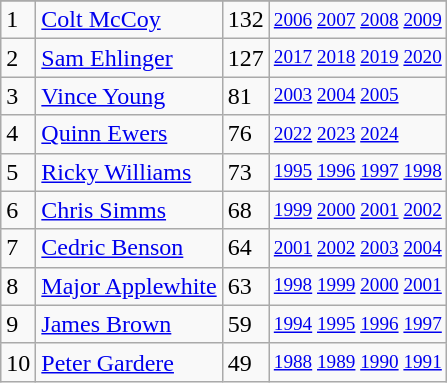<table class="wikitable">
<tr>
</tr>
<tr>
<td>1</td>
<td><a href='#'>Colt McCoy</a></td>
<td><abbr>132</abbr></td>
<td style="font-size:80%;"><a href='#'>2006</a> <a href='#'>2007</a> <a href='#'>2008</a> <a href='#'>2009</a></td>
</tr>
<tr>
<td>2</td>
<td><a href='#'>Sam Ehlinger</a></td>
<td><abbr>127</abbr></td>
<td style="font-size:80%;"><a href='#'>2017</a> <a href='#'>2018</a> <a href='#'>2019</a> <a href='#'>2020</a></td>
</tr>
<tr>
<td>3</td>
<td><a href='#'>Vince Young</a></td>
<td><abbr>81</abbr></td>
<td style="font-size:80%;"><a href='#'>2003</a> <a href='#'>2004</a> <a href='#'>2005</a></td>
</tr>
<tr>
<td>4</td>
<td><a href='#'>Quinn Ewers</a></td>
<td><abbr>76</abbr></td>
<td style="font-size:80%;"><a href='#'>2022</a> <a href='#'>2023</a> <a href='#'>2024</a></td>
</tr>
<tr>
<td>5</td>
<td><a href='#'>Ricky Williams</a></td>
<td><abbr>73</abbr></td>
<td style="font-size:80%;"><a href='#'>1995</a> <a href='#'>1996</a> <a href='#'>1997</a> <a href='#'>1998</a></td>
</tr>
<tr>
<td>6</td>
<td><a href='#'>Chris Simms</a></td>
<td><abbr>68</abbr></td>
<td style="font-size:80%;"><a href='#'>1999</a> <a href='#'>2000</a> <a href='#'>2001</a> <a href='#'>2002</a></td>
</tr>
<tr>
<td>7</td>
<td><a href='#'>Cedric Benson</a></td>
<td><abbr>64</abbr></td>
<td style="font-size:80%;"><a href='#'>2001</a> <a href='#'>2002</a> <a href='#'>2003</a> <a href='#'>2004</a></td>
</tr>
<tr>
<td>8</td>
<td><a href='#'>Major Applewhite</a></td>
<td><abbr>63</abbr></td>
<td style="font-size:80%;"><a href='#'>1998</a> <a href='#'>1999</a> <a href='#'>2000</a> <a href='#'>2001</a></td>
</tr>
<tr>
<td>9</td>
<td><a href='#'>James Brown</a></td>
<td><abbr>59</abbr></td>
<td style="font-size:80%;"><a href='#'>1994</a> <a href='#'>1995</a> <a href='#'>1996</a> <a href='#'>1997</a></td>
</tr>
<tr>
<td>10</td>
<td><a href='#'>Peter Gardere</a></td>
<td><abbr>49</abbr></td>
<td style="font-size:80%;"><a href='#'>1988</a> <a href='#'>1989</a> <a href='#'>1990</a> <a href='#'>1991</a></td>
</tr>
</table>
